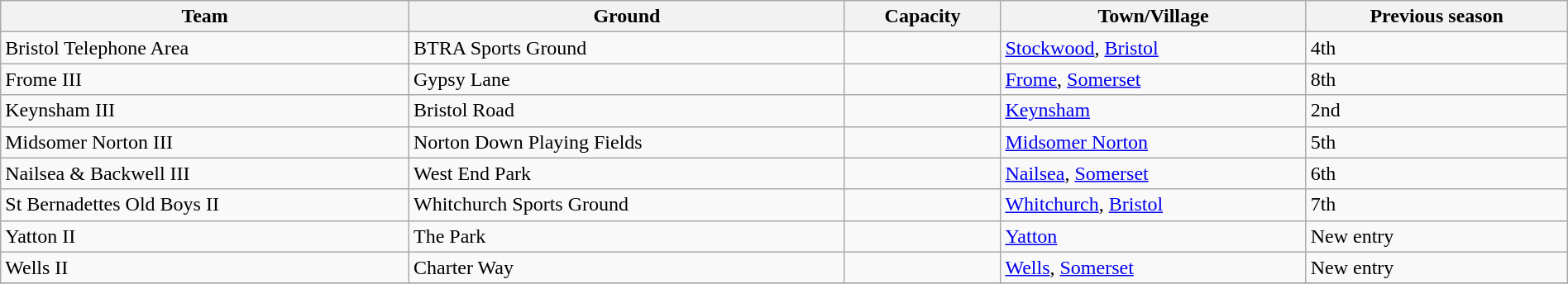<table class="wikitable sortable" width=100%>
<tr>
<th>Team</th>
<th>Ground</th>
<th>Capacity</th>
<th>Town/Village</th>
<th>Previous season</th>
</tr>
<tr>
<td>Bristol Telephone Area</td>
<td>BTRA Sports Ground</td>
<td></td>
<td><a href='#'>Stockwood</a>, <a href='#'>Bristol</a></td>
<td>4th</td>
</tr>
<tr>
<td>Frome III</td>
<td>Gypsy Lane</td>
<td></td>
<td><a href='#'>Frome</a>, <a href='#'>Somerset</a></td>
<td>8th</td>
</tr>
<tr>
<td>Keynsham III</td>
<td>Bristol Road</td>
<td></td>
<td><a href='#'>Keynsham</a></td>
<td>2nd</td>
</tr>
<tr>
<td>Midsomer Norton III</td>
<td>Norton Down Playing Fields</td>
<td></td>
<td><a href='#'>Midsomer Norton</a></td>
<td>5th</td>
</tr>
<tr>
<td>Nailsea & Backwell III</td>
<td>West End Park</td>
<td></td>
<td><a href='#'>Nailsea</a>, <a href='#'>Somerset</a></td>
<td>6th</td>
</tr>
<tr>
<td>St Bernadettes Old Boys II</td>
<td>Whitchurch Sports Ground</td>
<td></td>
<td><a href='#'>Whitchurch</a>, <a href='#'>Bristol</a></td>
<td>7th</td>
</tr>
<tr>
<td>Yatton II</td>
<td>The Park</td>
<td></td>
<td><a href='#'>Yatton</a></td>
<td>New entry</td>
</tr>
<tr>
<td>Wells II</td>
<td>Charter Way</td>
<td></td>
<td><a href='#'>Wells</a>, <a href='#'>Somerset</a></td>
<td>New entry</td>
</tr>
<tr>
</tr>
</table>
